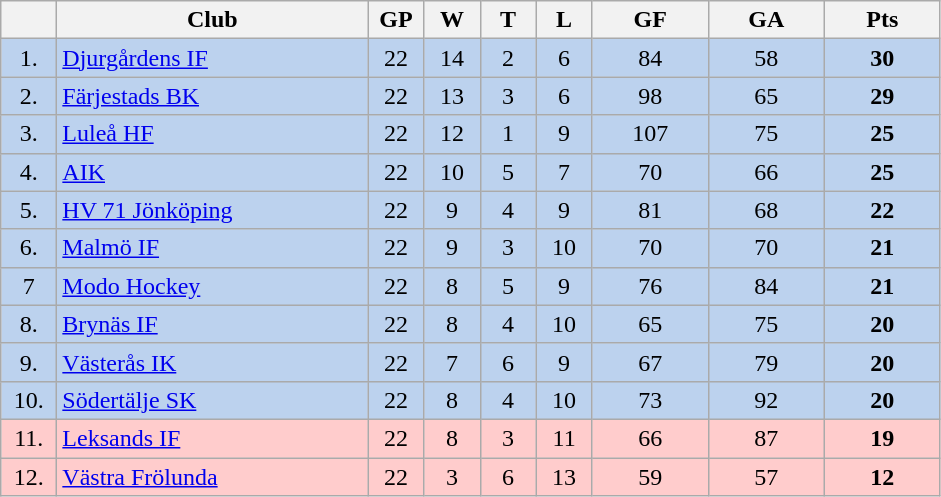<table class="wikitable">
<tr>
<th width="30"></th>
<th width="200">Club</th>
<th width="30">GP</th>
<th width="30">W</th>
<th width="30">T</th>
<th width="30">L</th>
<th width="70">GF</th>
<th width="70">GA</th>
<th width="70">Pts</th>
</tr>
<tr bgcolor="#BCD2EE" align="center">
<td>1.</td>
<td align="left"><a href='#'>Djurgårdens IF</a></td>
<td>22</td>
<td>14</td>
<td>2</td>
<td>6</td>
<td>84</td>
<td>58</td>
<td><strong>30</strong></td>
</tr>
<tr bgcolor="#BCD2EE" align="center">
<td>2.</td>
<td align="left"><a href='#'>Färjestads BK</a></td>
<td>22</td>
<td>13</td>
<td>3</td>
<td>6</td>
<td>98</td>
<td>65</td>
<td><strong>29</strong></td>
</tr>
<tr bgcolor="#BCD2EE" align="center">
<td>3.</td>
<td align="left"><a href='#'>Luleå HF</a></td>
<td>22</td>
<td>12</td>
<td>1</td>
<td>9</td>
<td>107</td>
<td>75</td>
<td><strong>25</strong></td>
</tr>
<tr bgcolor="#BCD2EE" align="center">
<td>4.</td>
<td align="left"><a href='#'>AIK</a></td>
<td>22</td>
<td>10</td>
<td>5</td>
<td>7</td>
<td>70</td>
<td>66</td>
<td><strong>25</strong></td>
</tr>
<tr bgcolor="#BCD2EE" align="center">
<td>5.</td>
<td align="left"><a href='#'>HV 71 Jönköping</a></td>
<td>22</td>
<td>9</td>
<td>4</td>
<td>9</td>
<td>81</td>
<td>68</td>
<td><strong>22</strong></td>
</tr>
<tr bgcolor="#BCD2EE" align="center">
<td>6.</td>
<td align="left"><a href='#'>Malmö IF</a></td>
<td>22</td>
<td>9</td>
<td>3</td>
<td>10</td>
<td>70</td>
<td>70</td>
<td><strong>21</strong></td>
</tr>
<tr bgcolor="#BCD2EE" align="center">
<td>7</td>
<td align="left"><a href='#'>Modo Hockey</a></td>
<td>22</td>
<td>8</td>
<td>5</td>
<td>9</td>
<td>76</td>
<td>84</td>
<td><strong>21</strong></td>
</tr>
<tr bgcolor="#BCD2EE" align="center">
<td>8.</td>
<td align="left"><a href='#'>Brynäs IF</a></td>
<td>22</td>
<td>8</td>
<td>4</td>
<td>10</td>
<td>65</td>
<td>75</td>
<td><strong>20</strong></td>
</tr>
<tr bgcolor="#BCD2EE" align="center">
<td>9.</td>
<td align="left"><a href='#'>Västerås IK</a></td>
<td>22</td>
<td>7</td>
<td>6</td>
<td>9</td>
<td>67</td>
<td>79</td>
<td><strong>20</strong></td>
</tr>
<tr bgcolor="#BCD2EE" align="center">
<td>10.</td>
<td align="left"><a href='#'>Södertälje SK</a></td>
<td>22</td>
<td>8</td>
<td>4</td>
<td>10</td>
<td>73</td>
<td>92</td>
<td><strong>20</strong></td>
</tr>
<tr bgcolor="#ffcccc" align="center">
<td>11.</td>
<td align="left"><a href='#'>Leksands IF</a></td>
<td>22</td>
<td>8</td>
<td>3</td>
<td>11</td>
<td>66</td>
<td>87</td>
<td><strong>19</strong></td>
</tr>
<tr bgcolor="#ffcccc" align="center">
<td>12.</td>
<td align="left"><a href='#'>Västra Frölunda</a></td>
<td>22</td>
<td>3</td>
<td>6</td>
<td>13</td>
<td>59</td>
<td>57</td>
<td><strong>12</strong></td>
</tr>
</table>
